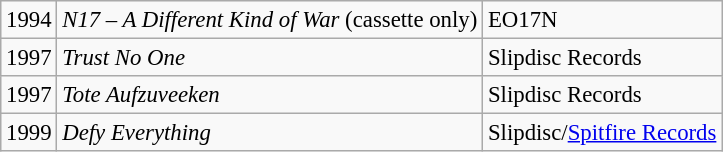<table class="wikitable" style="font-size:95%;">
<tr>
<td>1994</td>
<td><em>N17 – A Different Kind of War</em>  (cassette only)</td>
<td>EO17N</td>
</tr>
<tr>
<td>1997</td>
<td><em>Trust No One</em></td>
<td>Slipdisc Records</td>
</tr>
<tr>
<td>1997</td>
<td><em>Tote Aufzuveeken</em></td>
<td>Slipdisc Records</td>
</tr>
<tr>
<td>1999</td>
<td><em>Defy Everything</em></td>
<td>Slipdisc/<a href='#'>Spitfire Records</a></td>
</tr>
</table>
